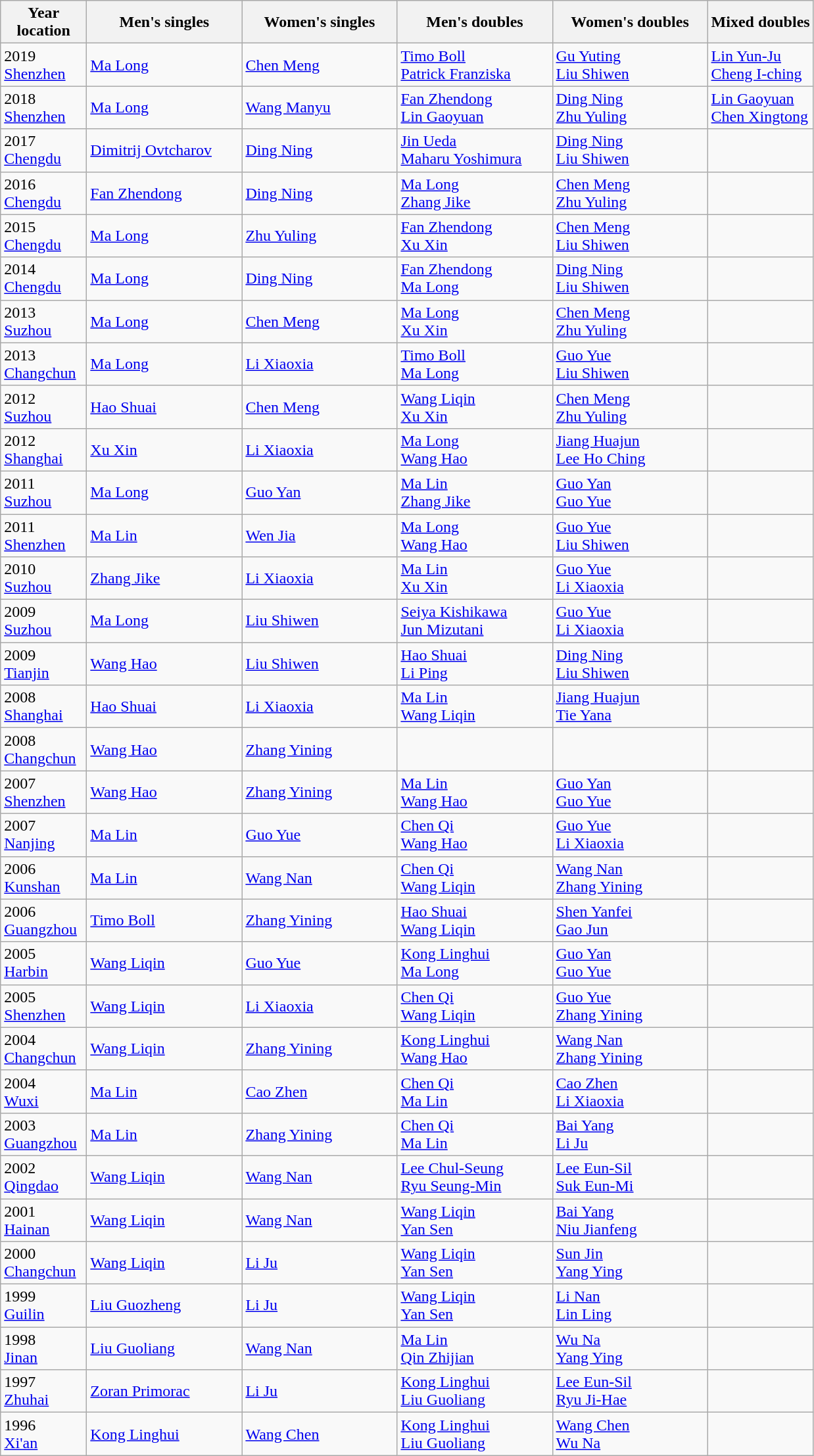<table class="wikitable">
<tr>
<th width="80">Year <br> location</th>
<th style="width:150px;">Men's singles</th>
<th style="width:150px;">Women's singles</th>
<th style="width:150px;">Men's doubles</th>
<th style="width:150px;">Women's doubles</th>
<th>Mixed doubles</th>
</tr>
<tr>
<td>2019<br> <a href='#'>Shenzhen</a></td>
<td> <a href='#'>Ma Long</a></td>
<td> <a href='#'>Chen Meng</a></td>
<td> <a href='#'>Timo Boll</a><br> <a href='#'>Patrick Franziska</a></td>
<td> <a href='#'>Gu Yuting</a><br> <a href='#'>Liu Shiwen</a></td>
<td> <a href='#'>Lin Yun-Ju</a><br> <a href='#'>Cheng I-ching</a></td>
</tr>
<tr>
<td>2018<br> <a href='#'>Shenzhen</a></td>
<td> <a href='#'>Ma Long</a></td>
<td> <a href='#'>Wang Manyu</a></td>
<td> <a href='#'>Fan Zhendong</a><br> <a href='#'>Lin Gaoyuan</a></td>
<td> <a href='#'>Ding Ning</a><br> <a href='#'>Zhu Yuling</a></td>
<td> <a href='#'>Lin Gaoyuan</a><br> <a href='#'>Chen Xingtong</a></td>
</tr>
<tr>
<td>2017<br> <a href='#'>Chengdu</a></td>
<td> <a href='#'>Dimitrij Ovtcharov</a></td>
<td> <a href='#'>Ding Ning</a></td>
<td> <a href='#'>Jin Ueda</a><br> <a href='#'>Maharu Yoshimura</a></td>
<td> <a href='#'>Ding Ning</a><br> <a href='#'>Liu Shiwen</a></td>
<td></td>
</tr>
<tr>
<td>2016<br> <a href='#'>Chengdu</a></td>
<td> <a href='#'>Fan Zhendong</a></td>
<td> <a href='#'>Ding Ning</a></td>
<td> <a href='#'>Ma Long</a><br> <a href='#'>Zhang Jike</a></td>
<td> <a href='#'>Chen Meng</a><br> <a href='#'>Zhu Yuling</a></td>
<td></td>
</tr>
<tr>
<td>2015<br> <a href='#'>Chengdu</a></td>
<td> <a href='#'>Ma Long</a></td>
<td> <a href='#'>Zhu Yuling</a></td>
<td> <a href='#'>Fan Zhendong</a><br> <a href='#'>Xu Xin</a></td>
<td> <a href='#'>Chen Meng</a><br> <a href='#'>Liu Shiwen</a></td>
<td></td>
</tr>
<tr>
<td>2014<br> <a href='#'>Chengdu</a></td>
<td> <a href='#'>Ma Long</a></td>
<td> <a href='#'>Ding Ning</a></td>
<td> <a href='#'>Fan Zhendong</a><br> <a href='#'>Ma Long</a></td>
<td> <a href='#'>Ding Ning</a><br> <a href='#'>Liu Shiwen</a></td>
<td></td>
</tr>
<tr>
<td>2013<br> <a href='#'>Suzhou</a></td>
<td> <a href='#'>Ma Long</a></td>
<td> <a href='#'>Chen Meng</a></td>
<td> <a href='#'>Ma Long</a><br> <a href='#'>Xu Xin</a></td>
<td> <a href='#'>Chen Meng</a><br> <a href='#'>Zhu Yuling</a></td>
<td></td>
</tr>
<tr>
<td>2013<br> <a href='#'>Changchun</a></td>
<td> <a href='#'>Ma Long</a></td>
<td> <a href='#'>Li Xiaoxia</a></td>
<td> <a href='#'>Timo Boll</a><br> <a href='#'>Ma Long</a></td>
<td> <a href='#'>Guo Yue</a><br> <a href='#'>Liu Shiwen</a></td>
<td></td>
</tr>
<tr>
<td>2012<br> <a href='#'>Suzhou</a></td>
<td> <a href='#'>Hao Shuai</a></td>
<td> <a href='#'>Chen Meng</a></td>
<td> <a href='#'>Wang Liqin</a><br>  <a href='#'>Xu Xin</a></td>
<td> <a href='#'>Chen Meng</a><br>  <a href='#'>Zhu Yuling</a></td>
<td></td>
</tr>
<tr>
<td>2012<br> <a href='#'>Shanghai</a></td>
<td> <a href='#'>Xu Xin</a></td>
<td> <a href='#'>Li Xiaoxia</a></td>
<td> <a href='#'>Ma Long</a><br>  <a href='#'>Wang Hao</a></td>
<td> <a href='#'>Jiang Huajun</a><br>  <a href='#'>Lee Ho Ching</a></td>
<td></td>
</tr>
<tr>
<td>2011<br> <a href='#'>Suzhou</a></td>
<td> <a href='#'>Ma Long</a></td>
<td> <a href='#'>Guo Yan</a></td>
<td> <a href='#'>Ma Lin</a><br>  <a href='#'>Zhang Jike</a></td>
<td> <a href='#'>Guo Yan</a><br>  <a href='#'>Guo Yue</a></td>
<td></td>
</tr>
<tr>
<td>2011<br> <a href='#'>Shenzhen</a></td>
<td> <a href='#'>Ma Lin</a></td>
<td> <a href='#'>Wen Jia</a></td>
<td> <a href='#'>Ma Long</a><br>  <a href='#'>Wang Hao</a></td>
<td> <a href='#'>Guo Yue</a><br>  <a href='#'>Liu Shiwen</a></td>
<td></td>
</tr>
<tr>
<td>2010<br> <a href='#'>Suzhou</a></td>
<td> <a href='#'>Zhang Jike</a></td>
<td> <a href='#'>Li Xiaoxia</a></td>
<td> <a href='#'>Ma Lin</a><br>  <a href='#'>Xu Xin</a></td>
<td> <a href='#'>Guo Yue</a><br>  <a href='#'>Li Xiaoxia</a></td>
<td></td>
</tr>
<tr>
<td>2009<br> <a href='#'>Suzhou</a></td>
<td> <a href='#'>Ma Long</a></td>
<td> <a href='#'>Liu Shiwen</a></td>
<td> <a href='#'>Seiya Kishikawa</a><br>  <a href='#'>Jun Mizutani</a></td>
<td> <a href='#'>Guo Yue</a><br>  <a href='#'>Li Xiaoxia</a></td>
<td></td>
</tr>
<tr>
<td>2009<br> <a href='#'>Tianjin</a></td>
<td> <a href='#'>Wang Hao</a></td>
<td> <a href='#'>Liu Shiwen</a></td>
<td> <a href='#'>Hao Shuai</a><br>  <a href='#'>Li Ping</a></td>
<td> <a href='#'>Ding Ning</a><br>  <a href='#'>Liu Shiwen</a></td>
<td></td>
</tr>
<tr>
<td>2008<br> <a href='#'>Shanghai</a></td>
<td> <a href='#'>Hao Shuai</a></td>
<td> <a href='#'>Li Xiaoxia</a></td>
<td> <a href='#'>Ma Lin</a><br>  <a href='#'>Wang Liqin</a></td>
<td> <a href='#'>Jiang Huajun</a><br>  <a href='#'>Tie Yana</a></td>
<td></td>
</tr>
<tr>
<td>2008<br> <a href='#'>Changchun</a></td>
<td> <a href='#'>Wang Hao</a></td>
<td> <a href='#'>Zhang Yining</a></td>
<td></td>
<td></td>
<td></td>
</tr>
<tr>
<td>2007<br> <a href='#'>Shenzhen</a></td>
<td> <a href='#'>Wang Hao</a></td>
<td> <a href='#'>Zhang Yining</a></td>
<td> <a href='#'>Ma Lin</a><br>  <a href='#'>Wang Hao</a></td>
<td> <a href='#'>Guo Yan</a><br>  <a href='#'>Guo Yue</a></td>
<td></td>
</tr>
<tr>
<td>2007<br> <a href='#'>Nanjing</a></td>
<td> <a href='#'>Ma Lin</a></td>
<td> <a href='#'>Guo Yue</a></td>
<td> <a href='#'>Chen Qi</a><br>  <a href='#'>Wang Hao</a></td>
<td> <a href='#'>Guo Yue</a><br>  <a href='#'>Li Xiaoxia</a></td>
<td></td>
</tr>
<tr>
<td>2006<br> <a href='#'>Kunshan</a></td>
<td> <a href='#'>Ma Lin</a></td>
<td> <a href='#'>Wang Nan</a></td>
<td> <a href='#'>Chen Qi</a><br>  <a href='#'>Wang Liqin</a></td>
<td> <a href='#'>Wang Nan</a><br>  <a href='#'>Zhang Yining</a></td>
<td></td>
</tr>
<tr>
<td>2006<br> <a href='#'>Guangzhou</a></td>
<td> <a href='#'>Timo Boll</a></td>
<td> <a href='#'>Zhang Yining</a></td>
<td> <a href='#'>Hao Shuai</a><br>  <a href='#'>Wang Liqin</a></td>
<td> <a href='#'>Shen Yanfei</a><br>  <a href='#'>Gao Jun</a></td>
<td></td>
</tr>
<tr>
<td>2005<br> <a href='#'>Harbin</a></td>
<td> <a href='#'>Wang Liqin</a></td>
<td> <a href='#'>Guo Yue</a></td>
<td> <a href='#'>Kong Linghui</a><br>  <a href='#'>Ma Long</a></td>
<td> <a href='#'>Guo Yan</a><br>  <a href='#'>Guo Yue</a></td>
<td></td>
</tr>
<tr>
<td>2005<br> <a href='#'>Shenzhen</a></td>
<td> <a href='#'>Wang Liqin</a></td>
<td> <a href='#'>Li Xiaoxia</a></td>
<td> <a href='#'>Chen Qi</a><br>  <a href='#'>Wang Liqin</a></td>
<td> <a href='#'>Guo Yue</a><br>  <a href='#'>Zhang Yining</a></td>
<td></td>
</tr>
<tr>
<td>2004<br> <a href='#'>Changchun</a></td>
<td> <a href='#'>Wang Liqin</a></td>
<td> <a href='#'>Zhang Yining</a></td>
<td> <a href='#'>Kong Linghui</a><br>  <a href='#'>Wang Hao</a></td>
<td> <a href='#'>Wang Nan</a><br>  <a href='#'>Zhang Yining</a></td>
<td></td>
</tr>
<tr>
<td>2004<br> <a href='#'>Wuxi</a></td>
<td> <a href='#'>Ma Lin</a></td>
<td> <a href='#'>Cao Zhen</a></td>
<td> <a href='#'>Chen Qi</a><br>  <a href='#'>Ma Lin</a></td>
<td> <a href='#'>Cao Zhen</a><br>  <a href='#'>Li Xiaoxia</a></td>
<td></td>
</tr>
<tr>
<td>2003<br> <a href='#'>Guangzhou</a></td>
<td> <a href='#'>Ma Lin</a></td>
<td> <a href='#'>Zhang Yining</a></td>
<td> <a href='#'>Chen Qi</a><br>  <a href='#'>Ma Lin</a></td>
<td> <a href='#'>Bai Yang</a><br>  <a href='#'>Li Ju</a></td>
<td></td>
</tr>
<tr>
<td>2002<br> <a href='#'>Qingdao</a></td>
<td> <a href='#'>Wang Liqin</a></td>
<td> <a href='#'>Wang Nan</a></td>
<td> <a href='#'>Lee Chul-Seung</a><br>  <a href='#'>Ryu Seung-Min</a></td>
<td> <a href='#'>Lee Eun-Sil</a><br>  <a href='#'>Suk Eun-Mi</a></td>
<td></td>
</tr>
<tr>
<td>2001<br> <a href='#'>Hainan</a></td>
<td> <a href='#'>Wang Liqin</a></td>
<td> <a href='#'>Wang Nan</a></td>
<td> <a href='#'>Wang Liqin</a><br>  <a href='#'>Yan Sen</a></td>
<td> <a href='#'>Bai Yang</a><br>  <a href='#'>Niu Jianfeng</a></td>
<td></td>
</tr>
<tr>
<td>2000<br> <a href='#'>Changchun</a></td>
<td> <a href='#'>Wang Liqin</a></td>
<td> <a href='#'>Li Ju</a></td>
<td> <a href='#'>Wang Liqin</a><br>  <a href='#'>Yan Sen</a></td>
<td> <a href='#'>Sun Jin</a><br>  <a href='#'>Yang Ying</a></td>
<td></td>
</tr>
<tr>
<td>1999<br> <a href='#'>Guilin</a></td>
<td> <a href='#'>Liu Guozheng</a></td>
<td> <a href='#'>Li Ju</a></td>
<td> <a href='#'>Wang Liqin</a><br>  <a href='#'>Yan Sen</a></td>
<td> <a href='#'>Li Nan</a><br>  <a href='#'>Lin Ling</a></td>
<td></td>
</tr>
<tr>
<td>1998<br> <a href='#'>Jinan</a></td>
<td> <a href='#'>Liu Guoliang</a></td>
<td> <a href='#'>Wang Nan</a></td>
<td> <a href='#'>Ma Lin</a><br>  <a href='#'>Qin Zhijian</a></td>
<td> <a href='#'>Wu Na</a><br>  <a href='#'>Yang Ying</a></td>
<td></td>
</tr>
<tr>
<td>1997<br> <a href='#'>Zhuhai</a></td>
<td> <a href='#'>Zoran Primorac</a></td>
<td> <a href='#'>Li Ju</a></td>
<td> <a href='#'>Kong Linghui</a><br>  <a href='#'>Liu Guoliang</a></td>
<td> <a href='#'>Lee Eun-Sil</a><br>  <a href='#'>Ryu Ji-Hae</a></td>
<td></td>
</tr>
<tr>
<td>1996<br> <a href='#'>Xi'an</a></td>
<td> <a href='#'>Kong Linghui</a></td>
<td> <a href='#'>Wang Chen</a></td>
<td> <a href='#'>Kong Linghui</a><br>  <a href='#'>Liu Guoliang</a></td>
<td> <a href='#'>Wang Chen</a><br>  <a href='#'>Wu Na</a></td>
<td></td>
</tr>
</table>
